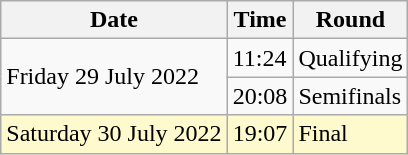<table class="wikitable">
<tr>
<th>Date</th>
<th>Time</th>
<th>Round</th>
</tr>
<tr>
<td rowspan=2>Friday 29 July 2022</td>
<td>11:24</td>
<td>Qualifying</td>
</tr>
<tr>
<td>20:08</td>
<td>Semifinals</td>
</tr>
<tr>
<td style=background:lemonchiffon>Saturday 30 July 2022</td>
<td style=background:lemonchiffon>19:07</td>
<td style=background:lemonchiffon>Final</td>
</tr>
</table>
